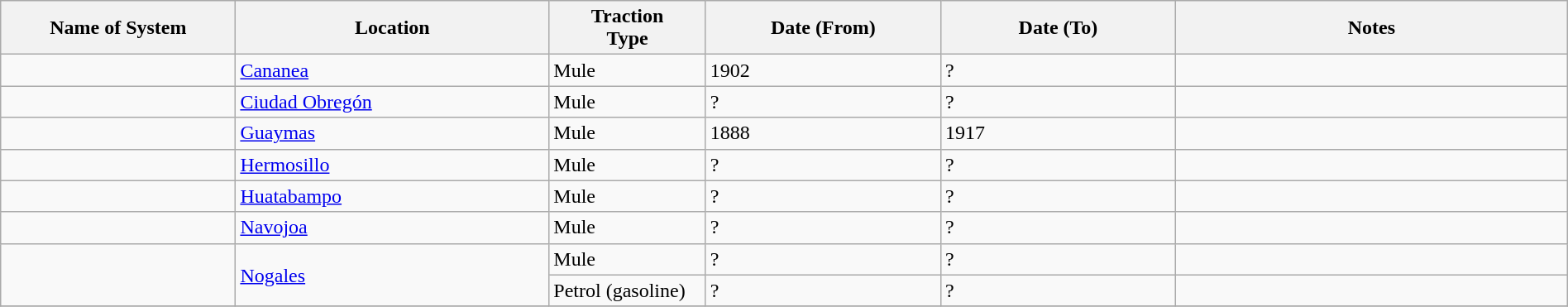<table class="wikitable" width=100%>
<tr>
<th width=15%>Name of System</th>
<th width=20%>Location</th>
<th width=10%>Traction<br>Type</th>
<th width=15%>Date (From)</th>
<th width=15%>Date (To)</th>
<th width=25%>Notes</th>
</tr>
<tr>
<td> </td>
<td><a href='#'>Cananea</a></td>
<td>Mule</td>
<td>1902</td>
<td>?</td>
<td> </td>
</tr>
<tr>
<td> </td>
<td><a href='#'>Ciudad Obregón</a></td>
<td>Mule</td>
<td>?</td>
<td>?</td>
<td> </td>
</tr>
<tr>
<td> </td>
<td><a href='#'>Guaymas</a></td>
<td>Mule</td>
<td>1888</td>
<td>1917</td>
<td></td>
</tr>
<tr>
<td> </td>
<td><a href='#'>Hermosillo</a></td>
<td>Mule</td>
<td>?</td>
<td>?</td>
<td> </td>
</tr>
<tr>
<td> </td>
<td><a href='#'>Huatabampo</a></td>
<td>Mule</td>
<td>?</td>
<td>?</td>
<td> </td>
</tr>
<tr>
<td> </td>
<td><a href='#'>Navojoa</a></td>
<td>Mule</td>
<td>?</td>
<td>?</td>
<td> </td>
</tr>
<tr>
<td rowspan=2> </td>
<td rowspan=2><a href='#'>Nogales</a></td>
<td>Mule</td>
<td>?</td>
<td>?</td>
<td> </td>
</tr>
<tr>
<td>Petrol (gasoline)</td>
<td>?</td>
<td>?</td>
<td> </td>
</tr>
<tr>
</tr>
</table>
